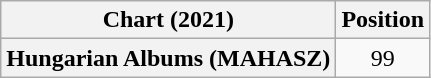<table class="wikitable sortable plainrowheaders">
<tr>
<th>Chart (2021)</th>
<th>Position</th>
</tr>
<tr>
<th scope="row">Hungarian Albums (MAHASZ)</th>
<td align="center">99</td>
</tr>
</table>
